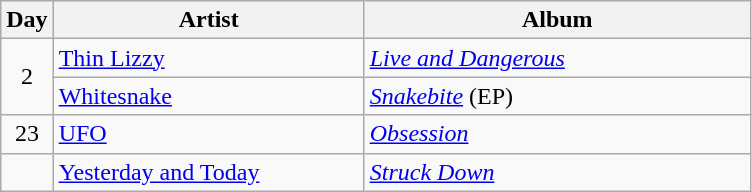<table class="wikitable" border="1">
<tr>
<th>Day</th>
<th width="200">Artist</th>
<th width="250">Album</th>
</tr>
<tr>
<td rowspan="2" style="text-align:center;">2</td>
<td><a href='#'>Thin Lizzy</a></td>
<td><em><a href='#'>Live and Dangerous</a></em></td>
</tr>
<tr>
<td><a href='#'>Whitesnake</a></td>
<td><em><a href='#'>Snakebite</a></em> (EP)</td>
</tr>
<tr>
<td rowspan="1" style="text-align:center;">23</td>
<td><a href='#'>UFO</a></td>
<td><em><a href='#'>Obsession</a></em></td>
</tr>
<tr>
<td rowspan="1" style="text-align:center;"></td>
<td><a href='#'>Yesterday and Today</a></td>
<td><em><a href='#'>Struck Down</a></em></td>
</tr>
</table>
